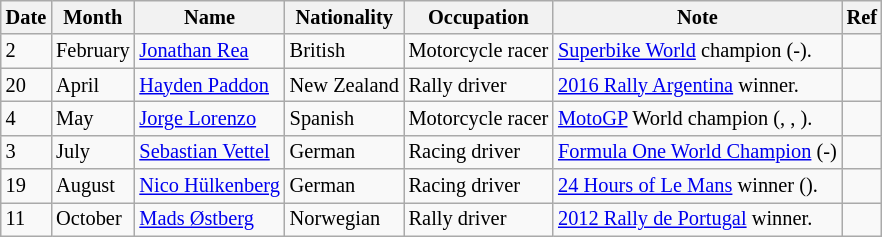<table class="wikitable" style="font-size:85%;">
<tr>
<th>Date</th>
<th>Month</th>
<th>Name</th>
<th>Nationality</th>
<th>Occupation</th>
<th>Note</th>
<th>Ref</th>
</tr>
<tr>
<td>2</td>
<td>February</td>
<td><a href='#'>Jonathan Rea</a></td>
<td>British</td>
<td>Motorcycle racer</td>
<td><a href='#'>Superbike World</a> champion (-).</td>
<td></td>
</tr>
<tr>
<td>20</td>
<td>April</td>
<td><a href='#'>Hayden Paddon</a></td>
<td>New Zealand</td>
<td>Rally driver</td>
<td><a href='#'>2016 Rally Argentina</a> winner.</td>
<td></td>
</tr>
<tr>
<td>4</td>
<td>May</td>
<td><a href='#'>Jorge Lorenzo</a></td>
<td>Spanish</td>
<td>Motorcycle racer</td>
<td><a href='#'>MotoGP</a> World champion (, , ).</td>
<td></td>
</tr>
<tr>
<td>3</td>
<td>July</td>
<td><a href='#'>Sebastian Vettel</a></td>
<td>German</td>
<td>Racing driver</td>
<td><a href='#'>Formula One World Champion</a> (-)</td>
<td></td>
</tr>
<tr>
<td>19</td>
<td>August</td>
<td><a href='#'>Nico Hülkenberg</a></td>
<td>German</td>
<td>Racing driver</td>
<td><a href='#'>24 Hours of Le Mans</a> winner ().</td>
<td></td>
</tr>
<tr>
<td>11</td>
<td>October</td>
<td><a href='#'>Mads Østberg</a></td>
<td>Norwegian</td>
<td>Rally driver</td>
<td><a href='#'>2012 Rally de Portugal</a> winner.</td>
<td></td>
</tr>
</table>
